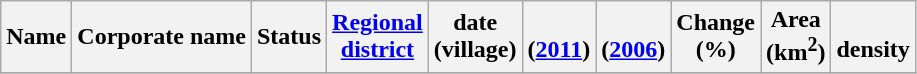<table class="wikitable sortable mw-collapsible mw-collapsed">
<tr>
<th scope="col">Name</th>
<th scope="col">Corporate name</th>
<th scope="col">Status</th>
<th scope="col"><a href='#'>Regional<br>district</a></th>
<th scope="col"> date<br>(village)</th>
<th scope="col"><br>(<a href='#'>2011</a>)</th>
<th scope="col"><br>(<a href='#'>2006</a>)</th>
<th scope="col">Change<br>(%)</th>
<th scope="col">Area<br>(km<sup>2</sup>)</th>
<th scope="col"><br>density</th>
</tr>
<tr>
</tr>
</table>
